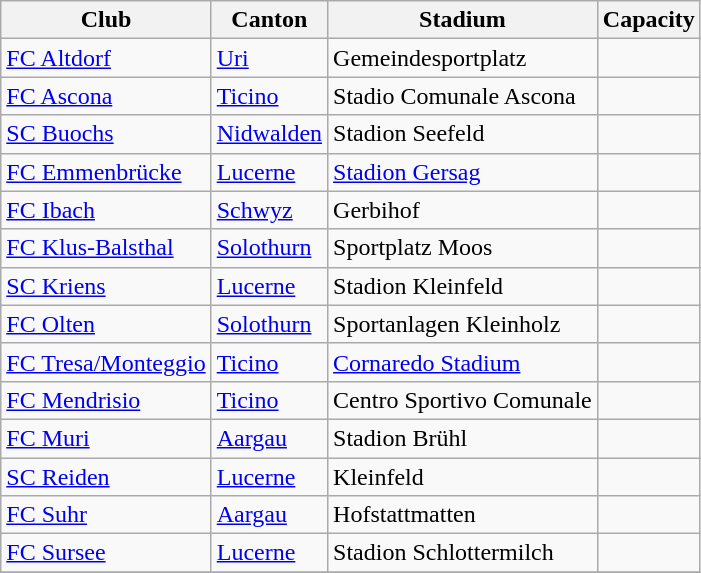<table class="wikitable">
<tr>
<th>Club</th>
<th>Canton</th>
<th>Stadium</th>
<th>Capacity</th>
</tr>
<tr>
<td><a href='#'>FC Altdorf</a></td>
<td><a href='#'>Uri</a></td>
<td>Gemeindesportplatz</td>
<td></td>
</tr>
<tr>
<td><a href='#'>FC Ascona</a></td>
<td><a href='#'>Ticino</a></td>
<td>Stadio Comunale Ascona</td>
<td></td>
</tr>
<tr>
<td><a href='#'>SC Buochs</a></td>
<td><a href='#'>Nidwalden</a></td>
<td>Stadion Seefeld</td>
<td></td>
</tr>
<tr>
<td><a href='#'>FC Emmenbrücke</a></td>
<td><a href='#'>Lucerne</a></td>
<td><a href='#'>Stadion Gersag</a></td>
<td></td>
</tr>
<tr>
<td><a href='#'>FC Ibach</a></td>
<td><a href='#'>Schwyz</a></td>
<td>Gerbihof</td>
<td></td>
</tr>
<tr>
<td><a href='#'>FC Klus-Balsthal</a></td>
<td><a href='#'>Solothurn</a></td>
<td>Sportplatz Moos</td>
<td></td>
</tr>
<tr>
<td><a href='#'>SC Kriens</a></td>
<td><a href='#'>Lucerne</a></td>
<td>Stadion Kleinfeld</td>
<td></td>
</tr>
<tr>
<td><a href='#'>FC Olten</a></td>
<td><a href='#'>Solothurn</a></td>
<td>Sportanlagen Kleinholz</td>
<td></td>
</tr>
<tr>
<td><a href='#'>FC Tresa/Monteggio</a></td>
<td><a href='#'>Ticino</a></td>
<td><a href='#'>Cornaredo Stadium</a></td>
<td></td>
</tr>
<tr>
<td><a href='#'>FC Mendrisio</a></td>
<td><a href='#'>Ticino</a></td>
<td>Centro Sportivo Comunale</td>
<td></td>
</tr>
<tr>
<td><a href='#'>FC Muri</a></td>
<td><a href='#'>Aargau</a></td>
<td>Stadion Brühl</td>
<td></td>
</tr>
<tr>
<td><a href='#'>SC Reiden</a></td>
<td><a href='#'>Lucerne</a></td>
<td>Kleinfeld</td>
<td></td>
</tr>
<tr>
<td><a href='#'>FC Suhr</a></td>
<td><a href='#'>Aargau</a></td>
<td>Hofstattmatten</td>
<td></td>
</tr>
<tr>
<td><a href='#'>FC Sursee</a></td>
<td><a href='#'>Lucerne</a></td>
<td>Stadion Schlottermilch</td>
<td></td>
</tr>
<tr>
</tr>
</table>
